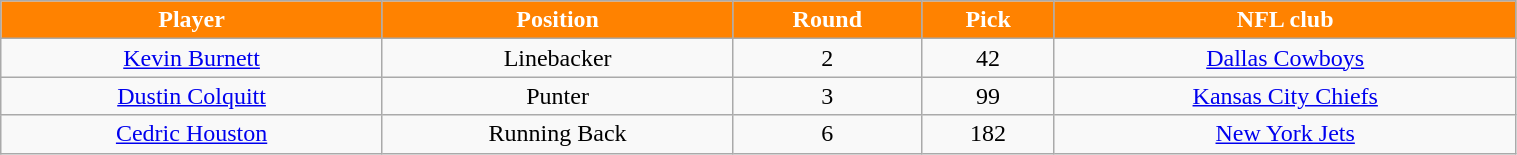<table class="wikitable" width="80%">
<tr align="center"  style="background:#FF8200;color:#FFFFFF;">
<td><strong>Player</strong></td>
<td><strong>Position</strong></td>
<td><strong>Round</strong></td>
<td><strong>Pick</strong></td>
<td><strong>NFL club</strong></td>
</tr>
<tr align="center" bgcolor="">
<td><a href='#'>Kevin Burnett</a></td>
<td>Linebacker</td>
<td>2</td>
<td>42</td>
<td><a href='#'>Dallas Cowboys</a></td>
</tr>
<tr align="center" bgcolor="">
<td><a href='#'>Dustin Colquitt</a></td>
<td>Punter</td>
<td>3</td>
<td>99</td>
<td><a href='#'>Kansas City Chiefs</a></td>
</tr>
<tr align="center" bgcolor="">
<td><a href='#'>Cedric Houston</a></td>
<td>Running Back</td>
<td>6</td>
<td>182</td>
<td><a href='#'>New York Jets</a></td>
</tr>
</table>
